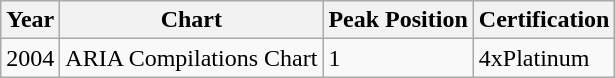<table class="wikitable">
<tr>
<th>Year</th>
<th>Chart</th>
<th>Peak Position</th>
<th>Certification<tr><td>2004</td><td>ARIA Compilations Chart</td><td>1</td><td>4xPlatinum</td></tr></th>
</tr>
</table>
